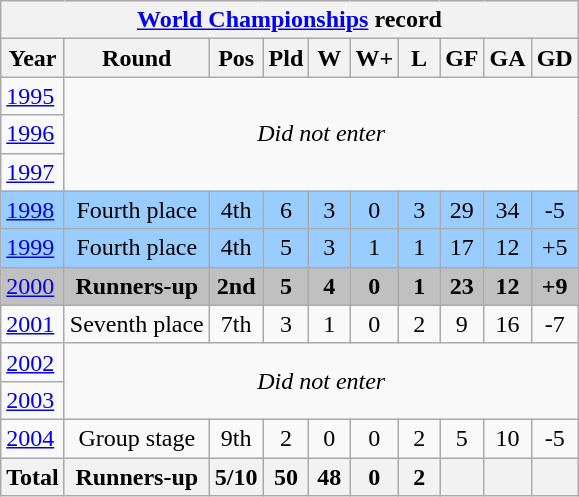<table class="wikitable" style="text-align: center;">
<tr>
<th colspan="10"><a href='#'>World Championships</a> record</th>
</tr>
<tr>
<th>Year</th>
<th>Round</th>
<th width="20">Pos</th>
<th width="20">Pld</th>
<th width="20">W</th>
<th width="20">W+</th>
<th width="20">L</th>
<th width="20">GF</th>
<th width="20">GA</th>
<th width="20">GD</th>
</tr>
<tr>
<td align="left"> <a href='#'>1995</a></td>
<td colspan="9" rowspan="3"><em>Did not enter</em></td>
</tr>
<tr>
<td align="left"> <a href='#'>1996</a></td>
</tr>
<tr>
<td align="left"> <a href='#'>1997</a></td>
</tr>
<tr bgcolor="#9acdff">
<td align="left"> <a href='#'>1998</a></td>
<td>Fourth place</td>
<td>4th</td>
<td>6</td>
<td>3</td>
<td>0</td>
<td>3</td>
<td>29</td>
<td>34</td>
<td>-5</td>
</tr>
<tr bgcolor="#9acdff">
<td align="left"> <a href='#'>1999</a></td>
<td>Fourth place</td>
<td>4th</td>
<td>5</td>
<td>3</td>
<td>1</td>
<td>1</td>
<td>17</td>
<td>12</td>
<td>+5</td>
</tr>
<tr bgcolor="Silver">
<td align="left"> <a href='#'>2000</a></td>
<td><strong>Runners-up</strong></td>
<td><strong>2nd</strong></td>
<td><strong>5</strong></td>
<td><strong>4</strong></td>
<td><strong>0</strong></td>
<td><strong>1</strong></td>
<td><strong>23</strong></td>
<td><strong>12</strong></td>
<td><strong>+9</strong></td>
</tr>
<tr>
<td align="left"> <a href='#'>2001</a></td>
<td>Seventh place</td>
<td>7th</td>
<td>3</td>
<td>1</td>
<td>0</td>
<td>2</td>
<td>9</td>
<td>16</td>
<td>-7</td>
</tr>
<tr>
<td align="left"> <a href='#'>2002</a></td>
<td colspan="9" rowspan="2"><em>Did not enter</em></td>
</tr>
<tr>
<td align="left"> <a href='#'>2003</a></td>
</tr>
<tr>
<td align="left"> <a href='#'>2004</a></td>
<td>Group stage</td>
<td>9th</td>
<td>2</td>
<td>0</td>
<td>0</td>
<td>2</td>
<td>5</td>
<td>10</td>
<td>-5</td>
</tr>
<tr>
<th>Total</th>
<th>Runners-up</th>
<th>5/10</th>
<th>50</th>
<th>48</th>
<th>0</th>
<th>2</th>
<th></th>
<th></th>
<th></th>
</tr>
</table>
